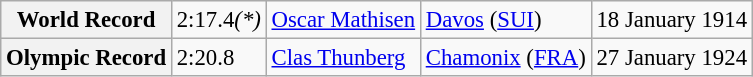<table class="wikitable" style="font-size:95%;">
<tr>
<th>World Record</th>
<td>2:17.4<em>(*)</em></td>
<td> <a href='#'>Oscar Mathisen</a></td>
<td><a href='#'>Davos</a> (<a href='#'>SUI</a>)</td>
<td>18 January 1914</td>
</tr>
<tr>
<th>Olympic Record</th>
<td>2:20.8</td>
<td> <a href='#'>Clas Thunberg</a></td>
<td><a href='#'>Chamonix</a> (<a href='#'>FRA</a>)</td>
<td>27 January 1924</td>
</tr>
</table>
